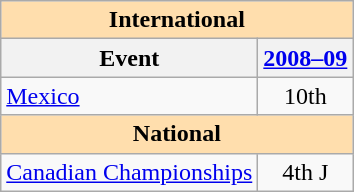<table class="wikitable" style="text-align:center">
<tr>
<th style="background-color: #ffdead; " colspan=2 align=center>International</th>
</tr>
<tr>
<th>Event</th>
<th><a href='#'>2008–09</a></th>
</tr>
<tr>
<td align=left> <a href='#'>Mexico</a></td>
<td>10th</td>
</tr>
<tr>
<th style="background-color: #ffdead; " colspan=2 align=center>National</th>
</tr>
<tr>
<td align=left><a href='#'>Canadian Championships</a></td>
<td>4th J</td>
</tr>
</table>
